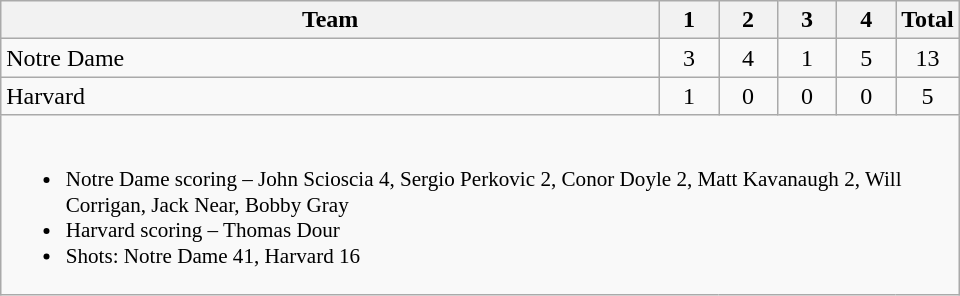<table class="wikitable" style="text-align:center; max-width:40em">
<tr>
<th>Team</th>
<th style="width:2em">1</th>
<th style="width:2em">2</th>
<th style="width:2em">3</th>
<th style="width:2em">4</th>
<th style="width:2em">Total</th>
</tr>
<tr>
<td style="text-align:left">Notre Dame</td>
<td>3</td>
<td>4</td>
<td>1</td>
<td>5</td>
<td>13</td>
</tr>
<tr>
<td style="text-align:left">Harvard</td>
<td>1</td>
<td>0</td>
<td>0</td>
<td>0</td>
<td>5</td>
</tr>
<tr>
<td colspan=6 style="text-align:left; font-size:88%;"><br><ul><li>Notre Dame scoring – John Scioscia 4, Sergio Perkovic 2, Conor Doyle 2, Matt Kavanaugh 2, Will Corrigan, Jack Near, Bobby Gray</li><li>Harvard scoring – Thomas Dour</li><li>Shots: Notre Dame 41, Harvard 16</li></ul></td>
</tr>
</table>
